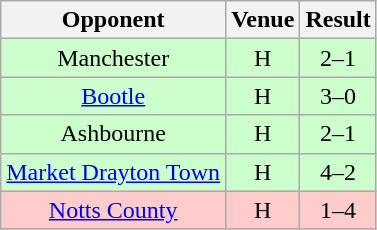<table class="wikitable" style="font-size:100%; text-align:center">
<tr>
<th>Opponent</th>
<th>Venue</th>
<th>Result</th>
</tr>
<tr style="background-color: #CCFFCC;">
<td>Manchester</td>
<td>H</td>
<td>2–1</td>
</tr>
<tr style="background-color: #CCFFCC;">
<td><a href='#'>Bootle</a></td>
<td>H</td>
<td>3–0</td>
</tr>
<tr style="background-color: #CCFFCC;">
<td>Ashbourne</td>
<td>H</td>
<td>2–1</td>
</tr>
<tr style="background-color: #CCFFCC;">
<td><a href='#'>Market Drayton Town</a></td>
<td>H</td>
<td>4–2</td>
</tr>
<tr style="background-color: #FFCCCC;">
<td><a href='#'>Notts County</a></td>
<td>H</td>
<td>1–4</td>
</tr>
</table>
